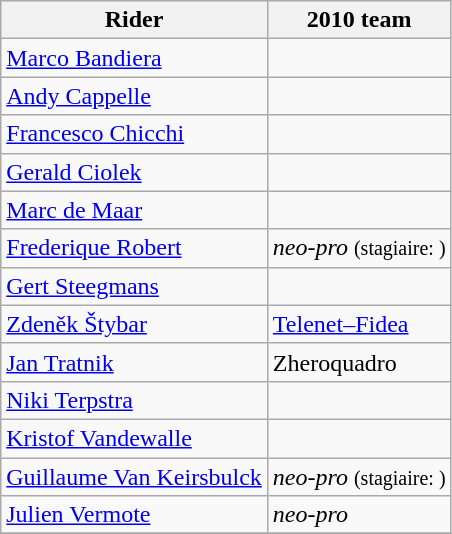<table class="wikitable">
<tr>
<th>Rider</th>
<th>2010 team</th>
</tr>
<tr>
<td><a href='#'>Marco Bandiera</a></td>
<td></td>
</tr>
<tr>
<td><a href='#'>Andy Cappelle</a></td>
<td></td>
</tr>
<tr>
<td><a href='#'>Francesco Chicchi</a></td>
<td></td>
</tr>
<tr>
<td><a href='#'>Gerald Ciolek</a></td>
<td></td>
</tr>
<tr>
<td><a href='#'>Marc de Maar</a></td>
<td></td>
</tr>
<tr>
<td><a href='#'>Frederique Robert</a></td>
<td><em>neo-pro</em> <small>(stagiaire: )</small></td>
</tr>
<tr>
<td><a href='#'>Gert Steegmans</a></td>
<td></td>
</tr>
<tr>
<td><a href='#'>Zdeněk Štybar</a></td>
<td><a href='#'>Telenet–Fidea</a></td>
</tr>
<tr>
<td><a href='#'>Jan Tratnik</a></td>
<td>Zheroquadro</td>
</tr>
<tr>
<td><a href='#'>Niki Terpstra</a></td>
<td></td>
</tr>
<tr>
<td><a href='#'>Kristof Vandewalle</a></td>
<td></td>
</tr>
<tr>
<td><a href='#'>Guillaume Van Keirsbulck</a></td>
<td><em>neo-pro</em> <small>(stagiaire: )</small></td>
</tr>
<tr>
<td><a href='#'>Julien Vermote</a></td>
<td><em>neo-pro</em></td>
</tr>
<tr>
</tr>
</table>
